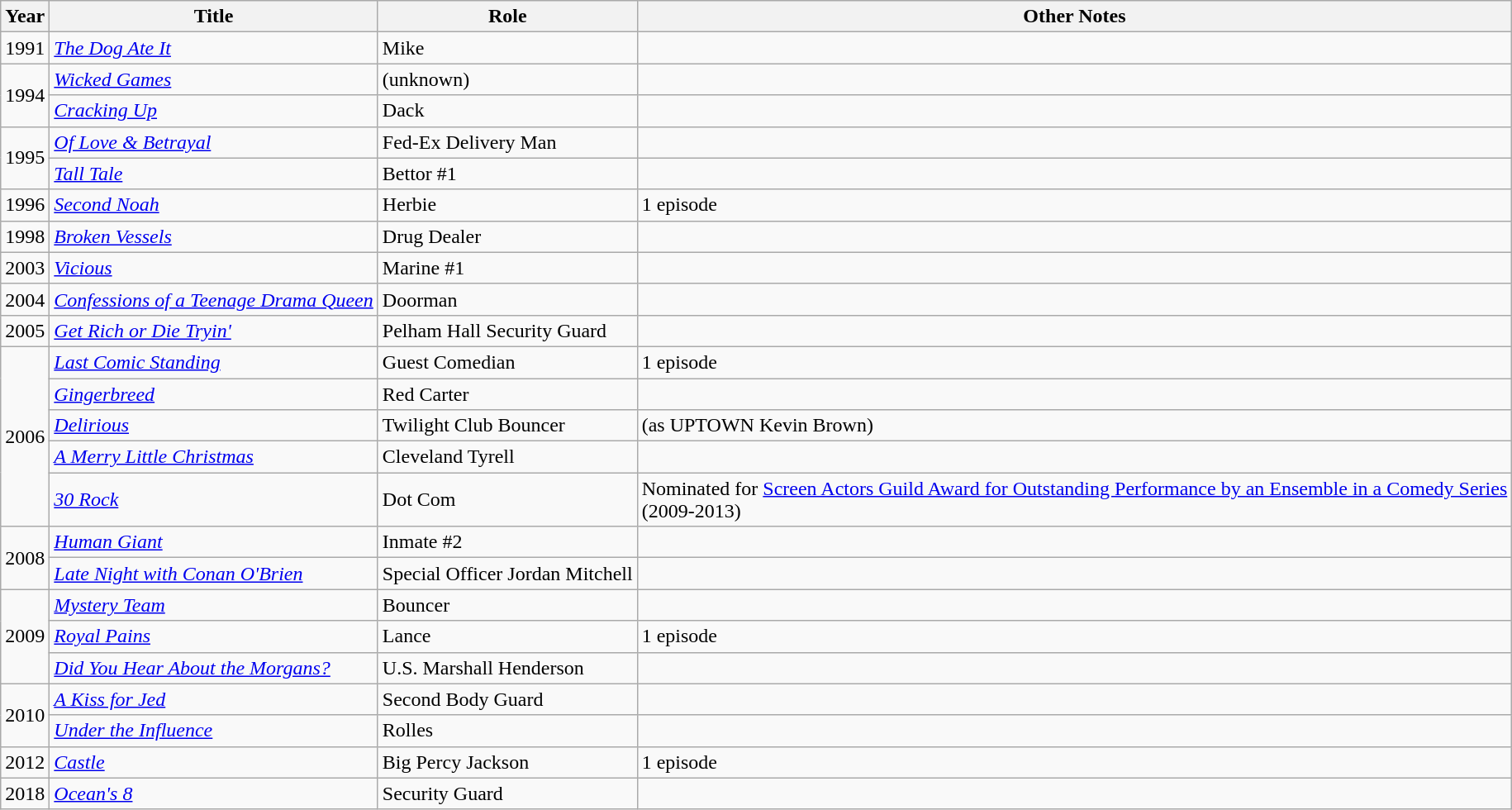<table class="wikitable">
<tr>
<th>Year</th>
<th>Title</th>
<th>Role</th>
<th>Other Notes</th>
</tr>
<tr>
<td>1991</td>
<td><em><a href='#'>The Dog Ate It</a></em></td>
<td>Mike</td>
<td></td>
</tr>
<tr>
<td rowspan="2">1994</td>
<td><em><a href='#'>Wicked Games</a></em></td>
<td>(unknown)</td>
<td></td>
</tr>
<tr>
<td><em><a href='#'>Cracking Up</a></em></td>
<td>Dack</td>
<td></td>
</tr>
<tr>
<td rowspan="2">1995</td>
<td><em><a href='#'>Of Love & Betrayal</a></em></td>
<td>Fed-Ex Delivery Man</td>
<td></td>
</tr>
<tr>
<td><em><a href='#'>Tall Tale</a></em></td>
<td>Bettor #1</td>
<td></td>
</tr>
<tr>
<td>1996</td>
<td><em><a href='#'>Second Noah</a></em></td>
<td>Herbie</td>
<td>1 episode</td>
</tr>
<tr>
<td>1998</td>
<td><em><a href='#'>Broken Vessels</a></em></td>
<td>Drug Dealer</td>
<td></td>
</tr>
<tr>
<td>2003</td>
<td><em><a href='#'>Vicious</a></em></td>
<td>Marine #1</td>
<td></td>
</tr>
<tr>
<td>2004</td>
<td><em><a href='#'>Confessions of a Teenage Drama Queen</a></em></td>
<td>Doorman</td>
<td></td>
</tr>
<tr>
<td>2005</td>
<td><em><a href='#'>Get Rich or Die Tryin'</a></em></td>
<td>Pelham Hall Security Guard</td>
<td></td>
</tr>
<tr>
<td rowspan="5">2006</td>
<td><em><a href='#'>Last Comic Standing</a></em></td>
<td>Guest Comedian</td>
<td>1 episode</td>
</tr>
<tr>
<td><em><a href='#'>Gingerbreed</a></em></td>
<td>Red Carter</td>
<td></td>
</tr>
<tr>
<td><em><a href='#'>Delirious</a></em></td>
<td>Twilight Club Bouncer</td>
<td>(as UPTOWN Kevin Brown)</td>
</tr>
<tr>
<td><em><a href='#'>A Merry Little Christmas</a></em></td>
<td>Cleveland Tyrell</td>
<td></td>
</tr>
<tr>
<td><em><a href='#'>30 Rock</a></em></td>
<td>Dot Com</td>
<td>Nominated for <a href='#'>Screen Actors Guild Award for Outstanding Performance by an Ensemble in a Comedy Series</a><br>(2009-2013)</td>
</tr>
<tr>
<td rowspan="2">2008</td>
<td><em><a href='#'>Human Giant</a></em></td>
<td>Inmate #2</td>
<td></td>
</tr>
<tr>
<td><em><a href='#'>Late Night with Conan O'Brien</a></em></td>
<td>Special Officer Jordan Mitchell</td>
<td></td>
</tr>
<tr>
<td rowspan="3">2009</td>
<td><em><a href='#'>Mystery Team</a></em></td>
<td>Bouncer</td>
<td></td>
</tr>
<tr>
<td><em><a href='#'>Royal Pains</a></em></td>
<td>Lance</td>
<td>1 episode</td>
</tr>
<tr>
<td><em><a href='#'>Did You Hear About the Morgans?</a></em></td>
<td>U.S. Marshall Henderson</td>
<td></td>
</tr>
<tr>
<td rowspan="2">2010</td>
<td><em><a href='#'>A Kiss for Jed</a></em></td>
<td>Second Body Guard</td>
<td></td>
</tr>
<tr>
<td><em><a href='#'>Under the Influence</a></em></td>
<td>Rolles</td>
<td></td>
</tr>
<tr>
<td>2012</td>
<td><em><a href='#'>Castle</a></em></td>
<td>Big Percy Jackson</td>
<td>1 episode</td>
</tr>
<tr>
<td>2018</td>
<td><em><a href='#'>Ocean's 8</a></em></td>
<td>Security Guard</td>
<td></td>
</tr>
</table>
